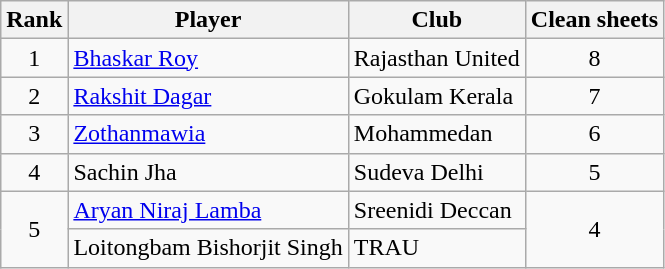<table class="wikitable">
<tr>
<th>Rank</th>
<th>Player</th>
<th>Club</th>
<th>Clean sheets</th>
</tr>
<tr>
<td rowspan="1" align="center">1</td>
<td align="Left"> <a href='#'>Bhaskar Roy</a></td>
<td align="Left">Rajasthan United</td>
<td rowspan="1" align="center">8</td>
</tr>
<tr>
<td rowspan="1" align="center">2</td>
<td align="Left"> <a href='#'>Rakshit Dagar</a></td>
<td align="Left">Gokulam Kerala</td>
<td rowspan="1" align="center">7</td>
</tr>
<tr>
<td rowspan="1" align="center">3</td>
<td align="Left"> <a href='#'>Zothanmawia</a></td>
<td align="Left">Mohammedan</td>
<td rowspan="1" align="center">6</td>
</tr>
<tr>
<td align="center">4</td>
<td align="Left"> Sachin Jha</td>
<td align="Left">Sudeva Delhi</td>
<td align="center">5</td>
</tr>
<tr>
<td rowspan="2" align="center">5</td>
<td align="Left"> <a href='#'>Aryan Niraj Lamba</a></td>
<td align="Left">Sreenidi Deccan</td>
<td rowspan="2" align="center">4</td>
</tr>
<tr>
<td align="Left"> Loitongbam Bishorjit Singh</td>
<td align="Left">TRAU</td>
</tr>
</table>
